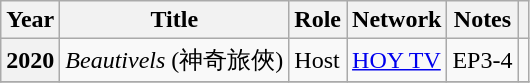<table class="wikitable plainrowheaders">
<tr>
<th scope="col">Year</th>
<th scope="col">Title</th>
<th scope="col">Role</th>
<th scope="col">Network</th>
<th scope="col" class="unsortable">Notes</th>
<th scope="col" class="unsortable"></th>
</tr>
<tr>
<th scope="row">2020</th>
<td><em>Beautivels</em> (神奇旅俠)</td>
<td>Host</td>
<td><a href='#'>HOY TV</a></td>
<td>EP3-4</td>
<td></td>
</tr>
<tr>
</tr>
</table>
